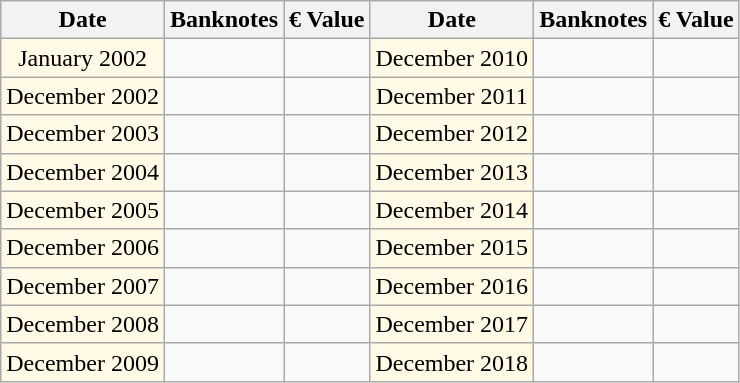<table class="wikitable" style="border-collapse:collapse">
<tr>
<th scope="col">Date</th>
<th scope="col">Banknotes</th>
<th scope="col">€ Value</th>
<th scope="col">Date</th>
<th scope="col">Banknotes</th>
<th scope="col">€ Value</th>
</tr>
<tr align="center">
<td style="background-color:#FFF9E5;">January 2002</td>
<td></td>
<td></td>
<td style="background-color:#FFF9E5;">December 2010</td>
<td></td>
<td></td>
</tr>
<tr align="center">
<td style="background-color:#FFF9E5;">December 2002</td>
<td></td>
<td></td>
<td style="background-color:#FFF9E5;">December 2011</td>
<td></td>
<td></td>
</tr>
<tr align="center">
<td style="background-color:#FFF9E5;">December 2003</td>
<td></td>
<td></td>
<td style="background-color:#FFF9E5;">December 2012</td>
<td></td>
<td></td>
</tr>
<tr align="center">
<td style="background-color:#FFF9E5;">December 2004</td>
<td></td>
<td></td>
<td style="background-color:#FFF9E5;">December 2013</td>
<td></td>
<td></td>
</tr>
<tr align="center">
<td style="background-color:#FFF9E5;">December 2005</td>
<td></td>
<td></td>
<td style="background-color:#FFF9E5;">December 2014</td>
<td></td>
<td></td>
</tr>
<tr align="center">
<td style="background-color:#FFF9E5;">December 2006</td>
<td></td>
<td></td>
<td style="background-color:#FFF9E5;">December 2015</td>
<td></td>
<td></td>
</tr>
<tr align="center">
<td style="background-color:#FFF9E5;">December 2007</td>
<td></td>
<td></td>
<td style="background-color:#FFF9E5;">December 2016</td>
<td></td>
<td></td>
</tr>
<tr align="center">
<td style="background-color:#FFF9E5;">December 2008</td>
<td></td>
<td></td>
<td style="background-color:#FFF9E5;">December 2017</td>
<td></td>
<td></td>
</tr>
<tr align="center">
<td style="background-color:#FFF9E5;">December 2009</td>
<td></td>
<td></td>
<td style="background-color:#FFF9E5;">December 2018</td>
<td></td>
<td></td>
</tr>
</table>
